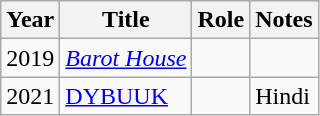<table class="wikitable sortable">
<tr>
<th>Year</th>
<th>Title</th>
<th>Role</th>
<th>Notes</th>
</tr>
<tr>
<td>2019</td>
<td><em><a href='#'>Barot House</a></em></td>
<td></td>
<td></td>
</tr>
<tr>
<td>2021</td>
<td><a href='#'>DYBUUK</a></td>
<td></td>
<td>Hindi</td>
</tr>
</table>
